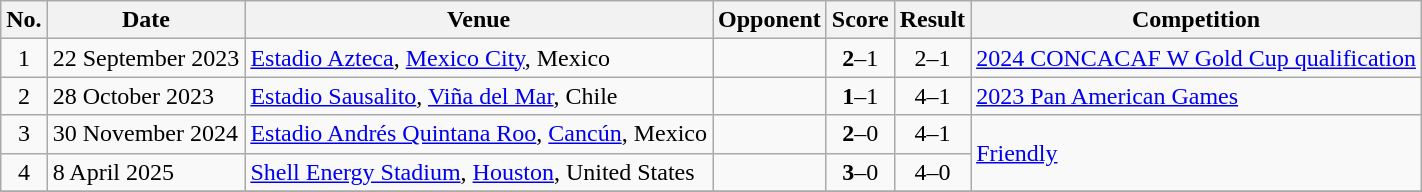<table class="wikitable sortable">
<tr>
<th scope="col">No.</th>
<th scope="col">Date</th>
<th scope="col">Venue</th>
<th scope="col">Opponent</th>
<th scope="col">Score</th>
<th scope="col">Result</th>
<th scope="col">Competition</th>
</tr>
<tr>
<td style="text-align: center">1</td>
<td>22 September 2023</td>
<td><a href='#'>Estadio Azteca</a>, <a href='#'>Mexico City</a>, Mexico</td>
<td></td>
<td style="text-align: center"><strong>2</strong>–1</td>
<td style="text-align: center">2–1</td>
<td><a href='#'>2024 CONCACAF W Gold Cup qualification</a></td>
</tr>
<tr>
<td style="text-align: center">2</td>
<td>28 October 2023</td>
<td><a href='#'>Estadio Sausalito</a>, <a href='#'>Viña del Mar</a>, Chile</td>
<td></td>
<td style="text-align: center"><strong>1</strong>–1</td>
<td style="text-align: center">4–1</td>
<td><a href='#'>2023 Pan American Games</a></td>
</tr>
<tr>
<td style="text-align: center">3</td>
<td>30 November 2024</td>
<td><a href='#'>Estadio Andrés Quintana Roo</a>, <a href='#'>Cancún</a>, Mexico</td>
<td></td>
<td style="text-align: center"><strong>2</strong>–0</td>
<td style="text-align: center">4–1</td>
<td rowspan=2><a href='#'>Friendly</a></td>
</tr>
<tr>
<td style="text-align: center">4</td>
<td>8 April 2025</td>
<td><a href='#'>Shell Energy Stadium</a>, <a href='#'>Houston</a>, United States</td>
<td></td>
<td style="text-align: center"><strong>3</strong>–0</td>
<td style="text-align: center">4–0</td>
</tr>
<tr>
</tr>
</table>
